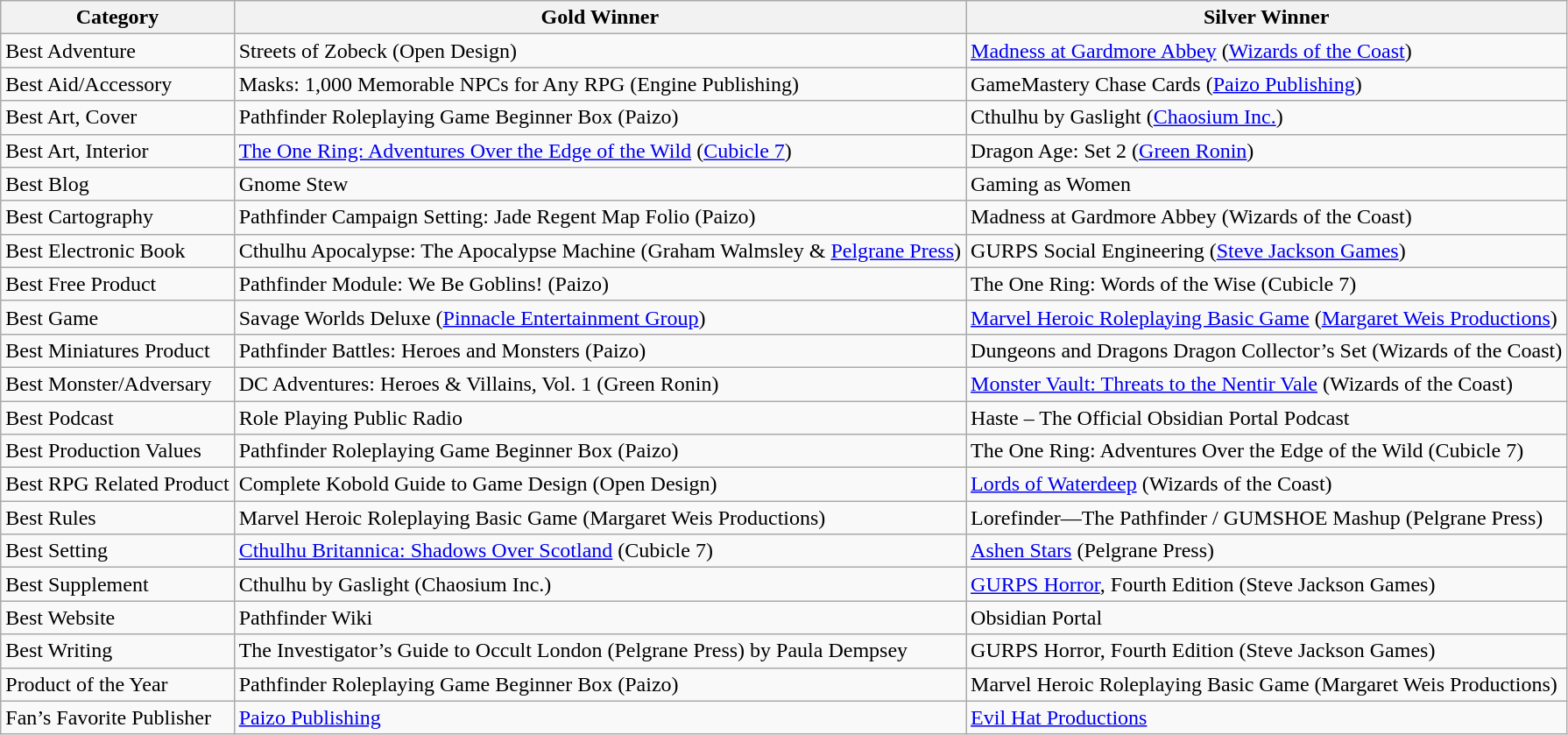<table class="wikitable">
<tr>
<th>Category</th>
<th>Gold Winner</th>
<th>Silver Winner</th>
</tr>
<tr>
<td>Best Adventure</td>
<td>Streets of Zobeck (Open Design)</td>
<td><a href='#'>Madness at Gardmore Abbey</a> (<a href='#'>Wizards of the Coast</a>)</td>
</tr>
<tr>
<td>Best Aid/Accessory</td>
<td>Masks: 1,000 Memorable NPCs for Any RPG (Engine Publishing)</td>
<td>GameMastery Chase Cards (<a href='#'>Paizo Publishing</a>)</td>
</tr>
<tr>
<td>Best Art, Cover</td>
<td>Pathfinder Roleplaying Game Beginner Box (Paizo)</td>
<td>Cthulhu by Gaslight (<a href='#'>Chaosium Inc.</a>)</td>
</tr>
<tr>
<td>Best Art, Interior</td>
<td><a href='#'>The One Ring: Adventures Over the Edge of the Wild</a> (<a href='#'>Cubicle 7</a>)</td>
<td>Dragon Age: Set 2 (<a href='#'>Green Ronin</a>)</td>
</tr>
<tr>
<td>Best Blog</td>
<td>Gnome Stew</td>
<td>Gaming as Women</td>
</tr>
<tr>
<td>Best Cartography</td>
<td>Pathfinder Campaign Setting: Jade Regent Map Folio (Paizo)</td>
<td>Madness at Gardmore Abbey (Wizards of the Coast)</td>
</tr>
<tr>
<td>Best Electronic Book</td>
<td>Cthulhu Apocalypse: The Apocalypse Machine (Graham Walmsley & <a href='#'>Pelgrane Press</a>)</td>
<td>GURPS Social Engineering (<a href='#'>Steve Jackson Games</a>)</td>
</tr>
<tr>
<td>Best Free Product</td>
<td>Pathfinder Module: We Be Goblins! (Paizo)</td>
<td>The One Ring: Words of the Wise (Cubicle 7)</td>
</tr>
<tr>
<td>Best Game</td>
<td>Savage Worlds Deluxe (<a href='#'>Pinnacle Entertainment Group</a>)</td>
<td><a href='#'>Marvel Heroic Roleplaying Basic Game</a> (<a href='#'>Margaret Weis Productions</a>)</td>
</tr>
<tr>
<td>Best Miniatures Product</td>
<td>Pathfinder Battles: Heroes and Monsters (Paizo)</td>
<td>Dungeons and Dragons Dragon Collector’s Set (Wizards of the Coast)</td>
</tr>
<tr>
<td>Best Monster/Adversary</td>
<td>DC Adventures: Heroes & Villains, Vol. 1 (Green Ronin)</td>
<td><a href='#'>Monster Vault: Threats to the Nentir Vale</a> (Wizards of the Coast)</td>
</tr>
<tr>
<td>Best Podcast</td>
<td>Role Playing Public Radio</td>
<td>Haste – The Official Obsidian Portal Podcast</td>
</tr>
<tr>
<td>Best Production Values</td>
<td>Pathfinder Roleplaying Game Beginner Box (Paizo)</td>
<td>The One Ring: Adventures Over the Edge of the Wild (Cubicle 7)</td>
</tr>
<tr>
<td>Best RPG Related Product</td>
<td>Complete Kobold Guide to Game Design (Open Design)</td>
<td><a href='#'>Lords of Waterdeep</a> (Wizards of the Coast)</td>
</tr>
<tr>
<td>Best Rules</td>
<td>Marvel Heroic Roleplaying Basic Game (Margaret Weis Productions)</td>
<td>Lorefinder—The Pathfinder / GUMSHOE Mashup (Pelgrane Press)</td>
</tr>
<tr>
<td>Best Setting</td>
<td><a href='#'>Cthulhu Britannica: Shadows Over Scotland</a> (Cubicle 7)</td>
<td><a href='#'>Ashen Stars</a> (Pelgrane Press)</td>
</tr>
<tr>
<td>Best Supplement</td>
<td>Cthulhu by Gaslight (Chaosium Inc.)</td>
<td><a href='#'>GURPS Horror</a>, Fourth Edition (Steve Jackson Games)</td>
</tr>
<tr>
<td>Best Website</td>
<td>Pathfinder Wiki</td>
<td>Obsidian Portal</td>
</tr>
<tr>
<td>Best Writing</td>
<td>The Investigator’s Guide to Occult London (Pelgrane Press) by Paula Dempsey</td>
<td>GURPS Horror, Fourth Edition (Steve Jackson Games)</td>
</tr>
<tr>
<td>Product of the Year</td>
<td>Pathfinder Roleplaying Game Beginner Box (Paizo)</td>
<td>Marvel Heroic Roleplaying Basic Game (Margaret Weis Productions)</td>
</tr>
<tr>
<td>Fan’s Favorite Publisher</td>
<td><a href='#'>Paizo Publishing</a></td>
<td><a href='#'>Evil Hat Productions</a></td>
</tr>
</table>
